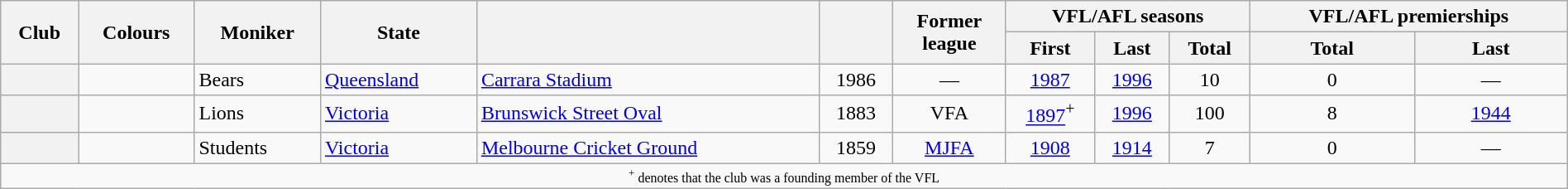<table class="wikitable sortable" style="text-align:center; width:100%">
<tr>
<th rowspan=2>Club</th>
<th rowspan=2 class=unsortable>Colours</th>
<th rowspan=2>Moniker</th>
<th rowspan=2>State</th>
<th rowspan=2></th>
<th rowspan=2></th>
<th rowspan=2 class=unsortable>Former<br>league</th>
<th colspan=3>VFL/AFL seasons</th>
<th colspan=2>VFL/AFL premierships</th>
</tr>
<tr>
<th>First</th>
<th>Last</th>
<th data-sort-type=number>Total</th>
<th data-sort-type=number>Total</th>
<th>Last</th>
</tr>
<tr>
<th style=text-align:left></th>
<td></td>
<td align="left">Bears</td>
<td align=left><a href='#'>Queensland</a></td>
<td align=left><a href='#'>Carrara Stadium</a></td>
<td>1986</td>
<td>—</td>
<td><a href='#'>1987</a></td>
<td><a href='#'>1996</a></td>
<td>10</td>
<td>0</td>
<td>—</td>
</tr>
<tr>
<th style=text-align:left></th>
<td></td>
<td align=left>Lions</td>
<td align=left><a href='#'>Victoria</a></td>
<td align=left><a href='#'>Brunswick Street Oval</a></td>
<td>1883</td>
<td>VFA</td>
<td><a href='#'>1897</a><sup>+</sup></td>
<td><a href='#'>1996</a></td>
<td>100</td>
<td>8</td>
<td><a href='#'>1944</a></td>
</tr>
<tr>
<th style=text-align:left></th>
<td></td>
<td align=left>Students</td>
<td align=left><a href='#'>Victoria</a></td>
<td align=left><a href='#'>Melbourne Cricket Ground</a></td>
<td>1859</td>
<td><a href='#'>MJFA</a></td>
<td><a href='#'>1908</a></td>
<td><a href='#'>1914</a></td>
<td>7</td>
<td>0</td>
<td>—</td>
</tr>
<tr class=sortbottom>
<td colspan=12 style="font-size:8pt; text-align:center"><sup>+</sup> denotes that the club was a founding member of the VFL</td>
</tr>
</table>
